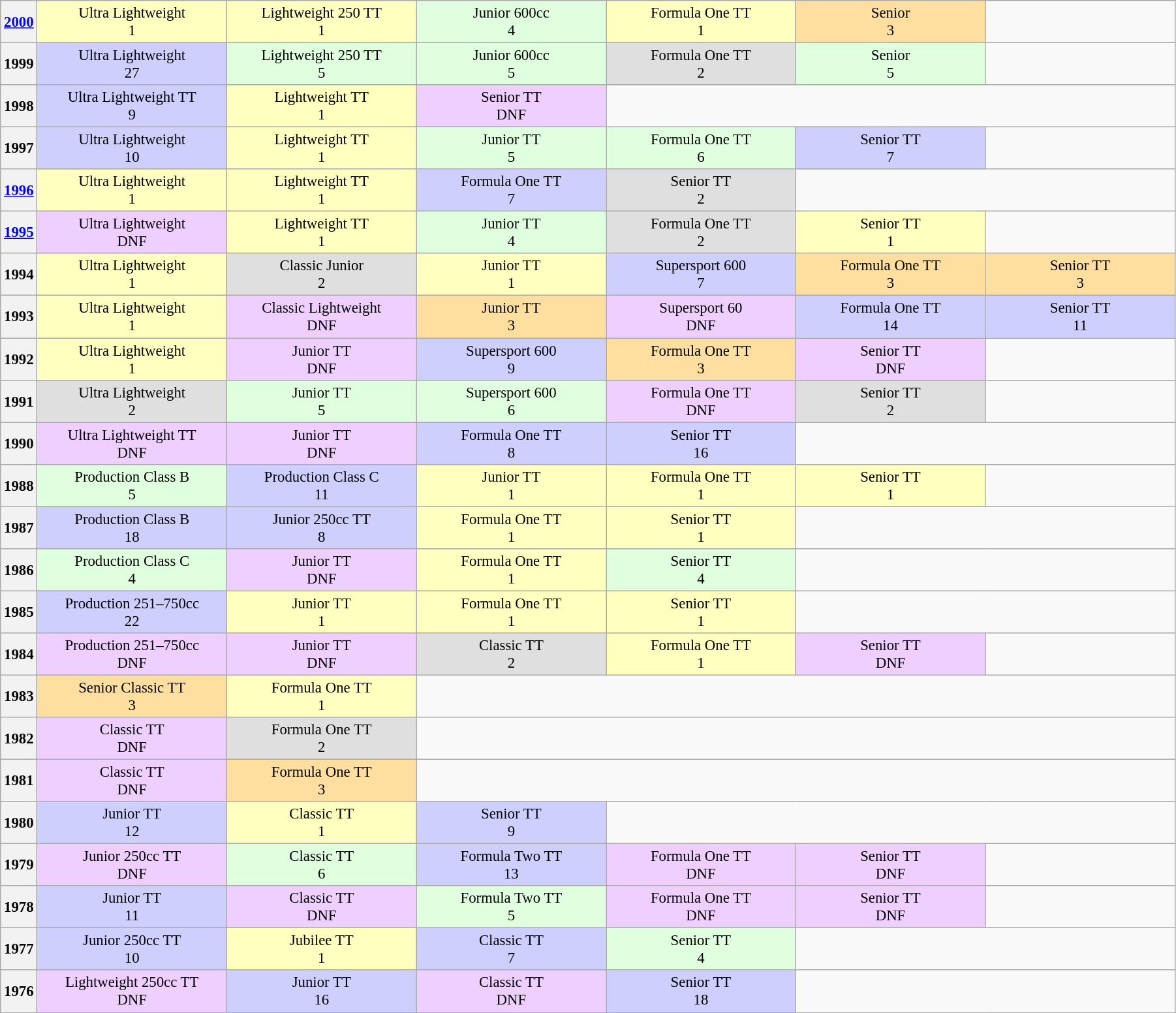<table class="wikitable" style="font-size: 95%;">
<tr>
<th><a href='#'>2000</a></th>
<td style="text-align:center; background:#ffffbf; width:140pt;">Ultra Lightweight<br>1</td>
<td style="text-align:center; background:#ffffbf; width:140pt;">Lightweight 250 TT<br>1</td>
<td style="text-align:center; background:#dfffdf; width:140pt;">Junior 600cc<br>4</td>
<td style="text-align:center; background:#ffffbf; width:140pt;">Formula One TT<br>1</td>
<td style="text-align:center; background:#ffdf9f; width:140pt;">Senior<br>3</td>
<td></td>
</tr>
<tr>
<th>1999</th>
<td style="text-align:center; background:#cfcfff; width:140pt;">Ultra Lightweight<br>27</td>
<td style="text-align:center; background:#dfffdf; width:140pt;">Lightweight 250 TT<br>5</td>
<td style="text-align:center; background:#dfffdf; width:140pt;">Junior 600cc<br>5</td>
<td style="text-align:center; background:#dfdfdf; width:140pt;">Formula One TT<br>2</td>
<td style="text-align:center; background:#dfffdf; width:140pt;">Senior<br>5</td>
<td></td>
</tr>
<tr>
<th>1998</th>
<td style="text-align:center; background:#cfcfff; width:140pt;">Ultra Lightweight TT<br>9</td>
<td style="text-align:center; background:#ffffbf; width:140pt;">Lightweight TT<br>1</td>
<td style="text-align:center; background:#efcfff; width:140pt;">Senior TT<br>DNF</td>
<td colspan=3></td>
</tr>
<tr>
<th>1997</th>
<td style="text-align:center; background:#cfcfff; width:140pt;">Ultra Lightweight<br>10</td>
<td style="text-align:center; background:#ffffbf; width:140pt;">Lightweight TT<br>1</td>
<td style="text-align:center; background:#dfffdf; width:140pt;">Junior TT<br>5</td>
<td style="text-align:center; background:#dfffdf; width:140pt;">Formula One TT<br>6</td>
<td style="text-align:center; background:#cfcfff; width:140pt;">Senior TT<br>7</td>
<td></td>
</tr>
<tr>
<th><a href='#'>1996</a></th>
<td style="text-align:center; background:#ffffbf; width:140pt;">Ultra Lightweight<br>1</td>
<td style="text-align:center; background:#ffffbf; width:140pt;">Lightweight TT<br>1</td>
<td style="text-align:center; background:#cfcfff; width:140pt;">Formula One TT<br>7</td>
<td style="text-align:center; background:#dfdfdf; width:140pt;">Senior TT<br>2</td>
<td colspan=2></td>
</tr>
<tr>
<th><a href='#'>1995</a></th>
<td style="text-align:center; background:#efcfff; width:140pt;">Ultra Lightweight<br>DNF</td>
<td style="text-align:center; background:#ffffbf; width:140pt;">Lightweight TT<br>1</td>
<td style="text-align:center; background:#dfffdf; width:140pt;">Junior TT<br>4</td>
<td style="text-align:center; background:#dfdfdf; width:140pt;">Formula One TT<br>2</td>
<td style="text-align:center; background:#ffffbf; width:140pt;">Senior TT<br>1</td>
<td></td>
</tr>
<tr>
<th>1994</th>
<td style="text-align:center; background:#ffffbf; width:140pt;">Ultra Lightweight<br>1</td>
<td style="text-align:center; background:#dfdfdf; width:140pt;">Classic Junior<br>2</td>
<td style="text-align:center; background:#ffffbf; width:140pt;">Junior TT<br>1</td>
<td style="text-align:center; background:#cfcfff; width:140pt;">Supersport 600<br>7</td>
<td style="text-align:center; background:#ffdf9f; width:140pt;">Formula One TT<br>3</td>
<td style="text-align:center; background:#ffdf9f; width:140pt;">Senior TT<br>3</td>
</tr>
<tr>
<th>1993</th>
<td style="text-align:center; background:#ffffbf; width:140pt;">Ultra Lightweight<br>1</td>
<td style="text-align:center; background:#efcfff; width:140pt;">Classic Lightweight<br>DNF</td>
<td style="text-align:center; background:#ffdf9f; width:140pt;">Junior TT<br>3</td>
<td style="text-align:center; background:#efcfff; width:140pt;">Supersport 60<br>DNF</td>
<td style="text-align:center; background:#cfcfff; width:140pt;">Formula One TT<br>14</td>
<td style="text-align:center; background:#cfcfff; width:140pt;">Senior TT<br>11</td>
</tr>
<tr>
<th>1992</th>
<td style="text-align:center; background:#ffffbf; width:140pt;">Ultra Lightweight<br>1</td>
<td style="text-align:center; background:#efcfff; width:140pt;">Junior TT<br>DNF</td>
<td style="text-align:center; background:#cfcfff; width:140pt;">Supersport 600<br>9</td>
<td style="text-align:center; background:#ffdf9f; width:140pt;">Formula One TT<br>3</td>
<td style="text-align:center; background:#efcfff; width:140pt;">Senior TT<br>DNF</td>
<td></td>
</tr>
<tr>
<th>1991</th>
<td style="text-align:center; background:#dfdfdf; width:140pt;">Ultra Lightweight<br>2</td>
<td style="text-align:center; background:#dfffdf; width:140pt;">Junior TT<br>5</td>
<td style="text-align:center; background:#dfffdf; width:140pt;">Supersport 600<br>6</td>
<td style="text-align:center; background:#efcfff; width:140pt;">Formula One TT<br>DNF</td>
<td style="text-align:center; background:#dfdfdf; width:140pt;">Senior TT<br>2</td>
<td></td>
</tr>
<tr>
<th>1990</th>
<td style="text-align:center; background:#efcfff; width:140pt;">Ultra Lightweight TT<br>DNF</td>
<td style="text-align:center; background:#efcfff; width:140pt;">Junior TT<br>DNF</td>
<td style="text-align:center; background:#cfcfff; width:140pt;">Formula One TT<br>8</td>
<td style="text-align:center; background:#cfcfff; width:140pt;">Senior TT<br>16</td>
<td colspan=2></td>
</tr>
<tr>
<th>1988</th>
<td style="text-align:center; background:#dfffdf; width:140pt;">Production Class B<br>5</td>
<td style="text-align:center; background:#cfcfff; width:140pt;">Production Class C<br>11</td>
<td style="text-align:center; background:#ffffbf; width:140pt;">Junior TT<br>1</td>
<td style="text-align:center; background:#ffffbf; width:140pt;">Formula One TT<br>1</td>
<td style="text-align:center; background:#ffffbf; width:140pt;">Senior TT<br>1</td>
<td></td>
</tr>
<tr>
<th>1987</th>
<td style="text-align:center; background:#cfcfff; width:140pt;">Production Class B<br>18</td>
<td style="text-align:center; background:#cfcfff; width:140pt;">Junior 250cc TT<br>8</td>
<td style="text-align:center; background:#ffffbf; width:140pt;">Formula One TT<br>1</td>
<td style="text-align:center; background:#ffffbf; width:140pt;">Senior TT<br>1</td>
<td colspan=2></td>
</tr>
<tr>
<th>1986</th>
<td style="text-align:center; background:#dfffdf; width:140pt;">Production Class C<br>4</td>
<td style="text-align:center; background:#efcfff; width:140pt;">Junior TT<br>DNF</td>
<td style="text-align:center; background:#ffffbf; width:140pt;">Formula One TT<br>1</td>
<td style="text-align:center; background:#dfffdf; width:140pt;">Senior TT<br>4</td>
<td colspan=2></td>
</tr>
<tr>
<th>1985</th>
<td style="text-align:center; background:#cfcfff; width:140pt;">Production 251–750cc<br>22</td>
<td style="text-align:center; background:#ffffbf; width:140pt;">Junior TT<br>1</td>
<td style="text-align:center; background:#ffffbf; width:140pt;">Formula One TT<br>1</td>
<td style="text-align:center; background:#ffffbf; width:140pt;">Senior TT<br>1</td>
<td colspan=2></td>
</tr>
<tr>
<th>1984</th>
<td style="text-align:center; background:#efcfff; width:140pt;">Production 251–750cc<br>DNF</td>
<td style="text-align:center; background:#efcfff; width:140pt;">Junior TT<br>DNF</td>
<td style="text-align:center; background:#dfdfdf; width:140pt;">Classic TT<br>2</td>
<td style="text-align:center; background:#ffffbf; width:140pt;">Formula One TT<br>1</td>
<td style="text-align:center; background:#efcfff; width:140pt;">Senior TT<br>DNF</td>
<td></td>
</tr>
<tr>
<th>1983</th>
<td style="text-align:center; background:#ffdf9f; width:140pt;">Senior Classic TT<br>3</td>
<td style="text-align:center; background:#ffffbf; width:140pt;">Formula One TT<br>1</td>
<td colspan=4></td>
</tr>
<tr>
<th>1982</th>
<td style="text-align:center; background:#efcfff; width:140pt;">Classic TT<br>DNF</td>
<td style="text-align:center; background:#dfdfdf; width:140pt;">Formula One TT<br>2</td>
<td colspan=4></td>
</tr>
<tr>
<th>1981</th>
<td style="text-align:center; background:#efcfff; width:140pt;">Classic TT<br>DNF</td>
<td style="text-align:center; background:#ffdf9f; width:140pt;">Formula One TT<br>3</td>
<td colspan=4></td>
</tr>
<tr>
<th>1980</th>
<td style="text-align:center; background:#cfcfff; width:140pt;">Junior TT<br>12</td>
<td style="text-align:center; background:#ffffbf; width:140pt;">Classic TT<br>1</td>
<td style="text-align:center; background:#cfcfff; width:140pt;">Senior TT<br>9</td>
<td colspan=3></td>
</tr>
<tr>
<th>1979</th>
<td style="text-align:center; background:#efcfff; width:140pt;">Junior 250cc TT<br>DNF</td>
<td style="text-align:center; background:#dfffdf; width:140pt;">Classic TT<br>6</td>
<td style="text-align:center; background:#cfcfff; width:140pt;">Formula Two TT<br>13</td>
<td style="text-align:center; background:#efcfff; width:140pt;">Formula One TT<br>DNF</td>
<td style="text-align:center; background:#efcfff; width:140pt;">Senior TT<br>DNF</td>
<td></td>
</tr>
<tr>
<th>1978</th>
<td style="text-align:center; background:#cfcfff; width:140pt;">Junior TT<br>11</td>
<td style="text-align:center; background:#efcfff; width:140pt;">Classic TT<br>DNF</td>
<td style="text-align:center; background:#dfffdf; width:140pt;">Formula Two TT<br>5</td>
<td style="text-align:center; background:#efcfff; width:140pt;">Formula One TT<br>DNF</td>
<td style="text-align:center; background:#efcfff; width:140pt;">Senior TT<br>DNF</td>
<td></td>
</tr>
<tr>
<th>1977</th>
<td style="text-align:center; background:#cfcfff; width:140pt;">Junior 250cc TT<br>10</td>
<td style="text-align:center; background:#ffffbf; width:140pt;">Jubilee TT<br>1</td>
<td style="text-align:center; background:#cfcfff; width:140pt;">Classic TT<br>7</td>
<td style="text-align:center; background:#dfffdf; width:140pt;">Senior TT<br>4</td>
<td colspan=2></td>
</tr>
<tr>
<th>1976</th>
<td style="text-align:center; background:#efcfff; width:140pt;">Lightweight 250cc TT<br>DNF</td>
<td style="text-align:center; background:#cfcfff; width:140pt;">Junior TT<br>16</td>
<td style="text-align:center; background:#efcfff; width:140pt;">Classic TT<br>DNF</td>
<td style="text-align:center; background:#cfcfff; width:140pt;">Senior TT<br>18</td>
<td colspan=2></td>
</tr>
</table>
